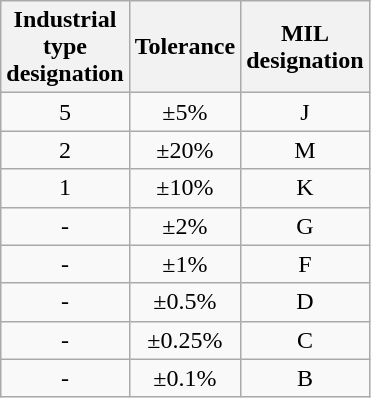<table class="wikitable" style="float: left;">
<tr style="text-align: center;">
<th style="width: 75px;">Industrial type designation</th>
<th style="width: 50px;">Tolerance</th>
<th style="width: 75px;">MIL designation</th>
</tr>
<tr style="text-align: center;">
<td>5</td>
<td>±5%</td>
<td>J</td>
</tr>
<tr style="text-align: center;">
<td>2</td>
<td>±20%</td>
<td>M</td>
</tr>
<tr style="text-align: center;">
<td>1</td>
<td>±10%</td>
<td>K</td>
</tr>
<tr style="text-align: center;">
<td>-</td>
<td>±2%</td>
<td>G</td>
</tr>
<tr style="text-align: center;">
<td>-</td>
<td>±1%</td>
<td>F</td>
</tr>
<tr style="text-align: center;">
<td>-</td>
<td>±0.5%</td>
<td>D</td>
</tr>
<tr style="text-align: center;">
<td>-</td>
<td>±0.25%</td>
<td>C</td>
</tr>
<tr style="text-align: center;">
<td>-</td>
<td>±0.1%</td>
<td>B</td>
</tr>
</table>
